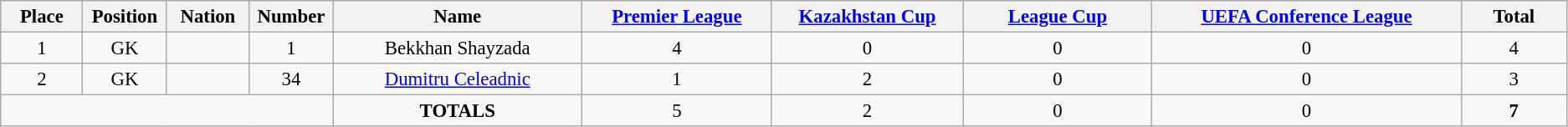<table class="wikitable" style="font-size: 95%; text-align: center;">
<tr>
<th width=60>Place</th>
<th width=60>Position</th>
<th width=60>Nation</th>
<th width=60>Number</th>
<th width=200>Name</th>
<th width=150><a href='#'>Premier League</a></th>
<th width=150><a href='#'>Kazakhstan Cup</a></th>
<th width=150><a href='#'>League Cup</a></th>
<th width=250><a href='#'>UEFA Conference League</a></th>
<th width=80>Total</th>
</tr>
<tr>
<td>1</td>
<td>GK</td>
<td></td>
<td>1</td>
<td>Bekkhan Shayzada</td>
<td>4</td>
<td>0</td>
<td>0</td>
<td>0</td>
<td>4</td>
</tr>
<tr>
<td>2</td>
<td>GK</td>
<td></td>
<td>34</td>
<td><a href='#'>Dumitru Celeadnic</a></td>
<td>1</td>
<td>2</td>
<td>0</td>
<td>0</td>
<td>3</td>
</tr>
<tr>
<td colspan="4"></td>
<td><strong>TOTALS</strong></td>
<td>5</td>
<td>2</td>
<td>0</td>
<td>0</td>
<td><strong>7</strong></td>
</tr>
</table>
